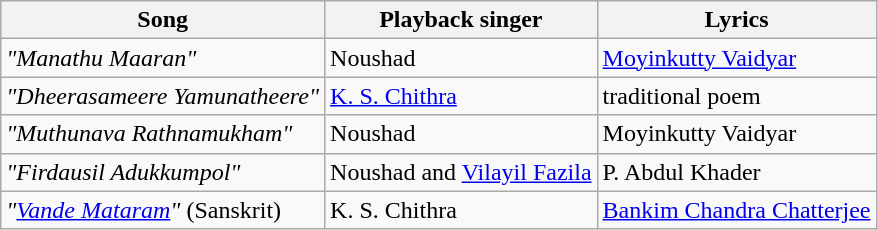<table class="wikitable">
<tr>
<th>Song</th>
<th>Playback singer</th>
<th>Lyrics</th>
</tr>
<tr>
<td><em>"Manathu Maaran"</em></td>
<td>Noushad</td>
<td><a href='#'>Moyinkutty Vaidyar</a></td>
</tr>
<tr>
<td><em>"Dheerasameere Yamunatheere"</em></td>
<td><a href='#'>K. S. Chithra</a></td>
<td>traditional poem</td>
</tr>
<tr>
<td><em>"Muthunava Rathnamukham"</em></td>
<td>Noushad</td>
<td>Moyinkutty Vaidyar</td>
</tr>
<tr>
<td><em>"Firdausil Adukkumpol"</em></td>
<td>Noushad and <a href='#'>Vilayil Fazila</a></td>
<td>P. Abdul Khader</td>
</tr>
<tr>
<td><em>"<a href='#'>Vande Mataram</a>"</em> (Sanskrit)</td>
<td>K. S. Chithra</td>
<td><a href='#'>Bankim Chandra Chatterjee</a></td>
</tr>
</table>
